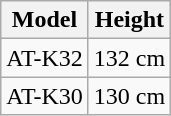<table class="wikitable">
<tr>
<th>Model</th>
<th>Height</th>
</tr>
<tr>
<td>AT-K32</td>
<td>132 cm</td>
</tr>
<tr>
<td>AT-K30</td>
<td>130 cm</td>
</tr>
</table>
